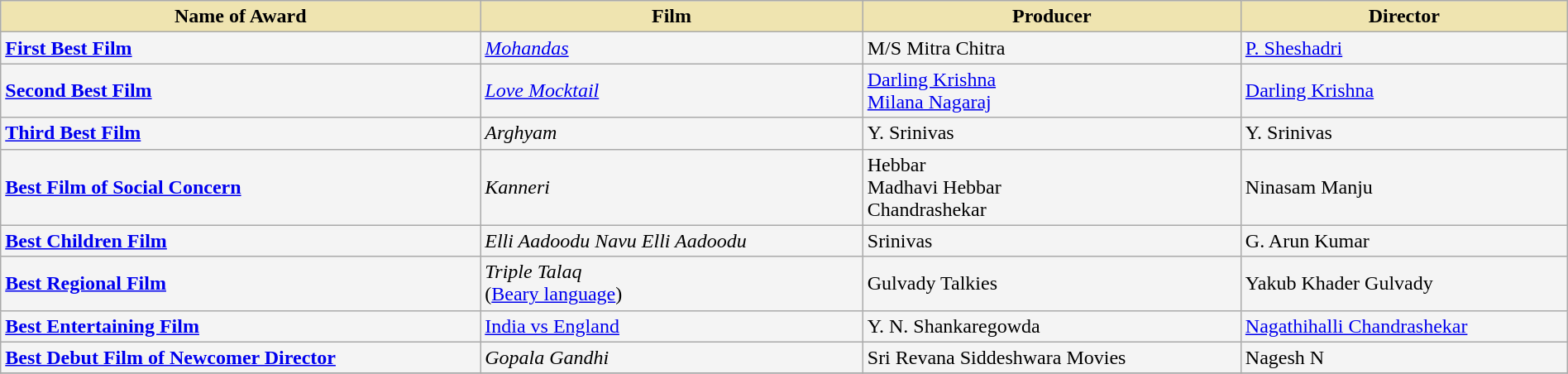<table class="wikitable" style="width:100%;">
<tr>
<th style="background-color:#EFE4B0;">Name of Award</th>
<th style="background-color:#EFE4B0;">Film</th>
<th style="background-color:#EFE4B0;">Producer</th>
<th style="background-color:#EFE4B0;">Director</th>
</tr>
<tr style="background-color:#F4F4F4">
<td><strong><a href='#'>First Best Film</a></strong></td>
<td><em><a href='#'>Mohandas</a></em></td>
<td>M/S Mitra Chitra</td>
<td><a href='#'>P. Sheshadri</a></td>
</tr>
<tr style="background-color:#F4F4F4">
<td><strong><a href='#'>Second Best Film</a></strong></td>
<td><em><a href='#'>Love Mocktail</a></em></td>
<td><a href='#'>Darling Krishna</a><br><a href='#'>Milana Nagaraj</a></td>
<td><a href='#'>Darling Krishna</a></td>
</tr>
<tr style="background-color:#F4F4F4">
<td><strong><a href='#'>Third Best Film</a></strong></td>
<td><em>Arghyam</em></td>
<td>Y. Srinivas</td>
<td>Y. Srinivas</td>
</tr>
<tr style="background-color:#F4F4F4">
<td><strong><a href='#'>Best Film of Social Concern</a></strong></td>
<td><em>Kanneri</em></td>
<td>Hebbar <br> Madhavi Hebbar <br> Chandrashekar</td>
<td>Ninasam Manju</td>
</tr>
<tr style="background-color:#F4F4F4">
<td><strong><a href='#'>Best Children Film</a></strong></td>
<td><em>Elli Aadoodu Navu Elli Aadoodu</em></td>
<td>Srinivas</td>
<td>G. Arun Kumar</td>
</tr>
<tr style="background-color:#F4F4F4">
<td><strong><a href='#'>Best Regional Film</a></strong></td>
<td><em>Triple Talaq</em><br>(<a href='#'>Beary language</a>)</td>
<td>Gulvady Talkies</td>
<td>Yakub Khader Gulvady</td>
</tr>
<tr style="background-color:#F4F4F4">
<td><strong><a href='#'>Best Entertaining Film</a></strong></td>
<td><a href='#'>India vs England</a></td>
<td>Y. N. Shankaregowda</td>
<td><a href='#'>Nagathihalli Chandrashekar</a></td>
</tr>
<tr style="background-color:#F4F4F4">
<td><strong><a href='#'>Best Debut Film of Newcomer Director</a></strong></td>
<td><em>Gopala Gandhi</em></td>
<td>Sri Revana Siddeshwara Movies</td>
<td>Nagesh N</td>
</tr>
<tr>
</tr>
</table>
